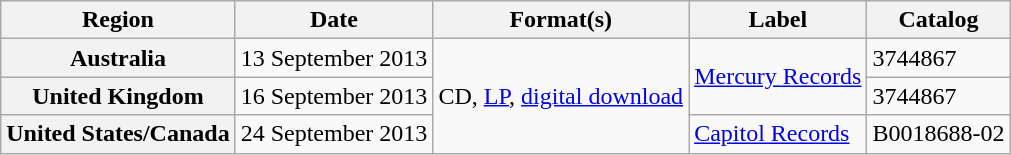<table class="wikitable plainrowheaders" style="text-align:left;">
<tr>
<th scope="col">Region</th>
<th scope="col">Date</th>
<th scope="col">Format(s)</th>
<th scope="col">Label</th>
<th scope="col">Catalog</th>
</tr>
<tr>
<th scope="row">Australia</th>
<td>13 September 2013</td>
<td rowspan="3">CD, <a href='#'>LP</a>, <a href='#'>digital download</a></td>
<td rowspan="2"><a href='#'>Mercury Records</a></td>
<td>3744867</td>
</tr>
<tr>
<th scope="row">United Kingdom</th>
<td>16 September 2013</td>
<td>3744867</td>
</tr>
<tr>
<th scope="row">United States/Canada</th>
<td>24 September 2013</td>
<td><a href='#'>Capitol Records</a></td>
<td>B0018688-02</td>
</tr>
</table>
